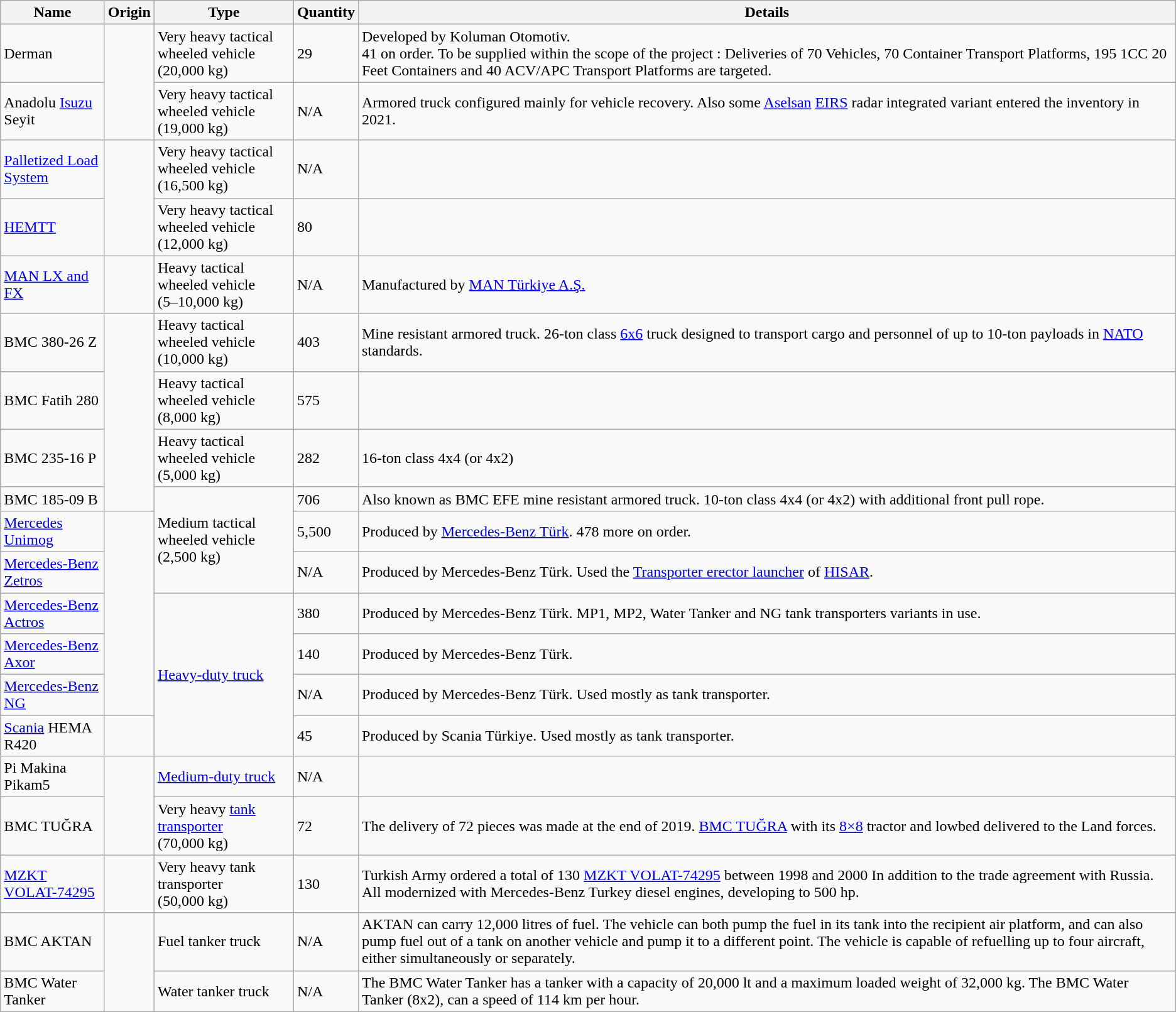<table class="wikitable">
<tr>
<th>Name</th>
<th>Origin</th>
<th>Type</th>
<th>Quantity</th>
<th>Details</th>
</tr>
<tr>
<td>Derman</td>
<td rowspan="2"></td>
<td>Very heavy tactical wheeled vehicle<br>(20,000 kg)</td>
<td>29</td>
<td>Developed by Koluman Otomotiv.<br>41 on order. To be supplied within the scope of the project : Deliveries of 70 Vehicles, 70 Container Transport Platforms, 195 1CC 20 Feet Containers and 40 ACV/APC Transport Platforms are targeted.</td>
</tr>
<tr>
<td>Anadolu <a href='#'>Isuzu</a> Seyit</td>
<td>Very heavy tactical wheeled vehicle<br>(19,000 kg)</td>
<td>N/A</td>
<td>Armored truck configured mainly for vehicle recovery. Also some <a href='#'>Aselsan</a> <a href='#'>EIRS</a> radar integrated variant entered the inventory in 2021.</td>
</tr>
<tr>
<td><a href='#'>Palletized Load System</a></td>
<td rowspan="2"></td>
<td>Very heavy tactical wheeled vehicle<br>(16,500 kg)</td>
<td>N/A</td>
<td></td>
</tr>
<tr>
<td><a href='#'>HEMTT</a></td>
<td>Very heavy tactical wheeled vehicle<br>(12,000 kg)</td>
<td>80</td>
<td></td>
</tr>
<tr>
<td><a href='#'>MAN LX and FX</a></td>
<td><br></td>
<td>Heavy tactical wheeled vehicle<br>(5–10,000 kg)</td>
<td>N/A</td>
<td>Manufactured by <a href='#'>MAN Türkiye A.Ş.</a></td>
</tr>
<tr>
<td>BMC 380-26 Z</td>
<td rowspan="4"></td>
<td>Heavy tactical wheeled vehicle<br>(10,000 kg)</td>
<td>403</td>
<td>Mine resistant armored truck. 26-ton class <a href='#'>6x6</a> truck designed to transport cargo and personnel of up to 10-ton payloads in <a href='#'>NATO</a> standards.</td>
</tr>
<tr>
<td>BMC Fatih 280</td>
<td>Heavy tactical wheeled vehicle<br>(8,000 kg)</td>
<td>575</td>
<td></td>
</tr>
<tr>
<td>BMC 235-16 P</td>
<td>Heavy tactical wheeled vehicle<br>(5,000 kg)</td>
<td>282</td>
<td>16-ton class 4x4 (or 4x2)</td>
</tr>
<tr>
<td>BMC 185-09 B</td>
<td rowspan="3">Medium tactical wheeled vehicle<br>(2,500 kg)</td>
<td>706</td>
<td>Also known as BMC EFE mine resistant armored truck. 10-ton class 4x4 (or 4x2) with additional front pull rope.</td>
</tr>
<tr>
<td><a href='#'>Mercedes Unimog</a></td>
<td rowspan="5"><br></td>
<td>5,500</td>
<td>Produced by <a href='#'>Mercedes-Benz Türk</a>. 478 more on order.</td>
</tr>
<tr>
<td><a href='#'>Mercedes-Benz Zetros</a></td>
<td>N/A</td>
<td>Produced by Mercedes-Benz Türk. Used the <a href='#'>Transporter erector launcher</a> of <a href='#'>HISAR</a>.</td>
</tr>
<tr>
<td><a href='#'>Mercedes-Benz Actros</a></td>
<td rowspan="4"><a href='#'>Heavy-duty truck</a></td>
<td>380</td>
<td>Produced by Mercedes-Benz Türk. MP1, MP2, Water Tanker and NG tank transporters variants in use.</td>
</tr>
<tr>
<td><a href='#'>Mercedes-Benz Axor</a></td>
<td>140</td>
<td>Produced by Mercedes-Benz Türk.</td>
</tr>
<tr>
<td><a href='#'>Mercedes-Benz NG</a></td>
<td>N/A</td>
<td>Produced by Mercedes-Benz Türk. Used mostly as tank transporter.</td>
</tr>
<tr>
<td><a href='#'>Scania</a> HEMA R420</td>
<td><br></td>
<td>45</td>
<td>Produced by Scania Türkiye. Used mostly as tank transporter.</td>
</tr>
<tr>
<td>Pi Makina Pikam5</td>
<td rowspan="2"></td>
<td><a href='#'>Medium-duty truck</a></td>
<td>N/A</td>
<td></td>
</tr>
<tr>
<td>BMC TUĞRA</td>
<td>Very heavy <a href='#'>tank transporter</a><br>(70,000 kg)</td>
<td>72</td>
<td>The delivery of 72 pieces was made at the end of 2019. <a href='#'>BMC TUĞRA</a> with its <a href='#'>8×8</a> tractor and lowbed delivered to the Land forces.</td>
</tr>
<tr>
<td><a href='#'>MZKT VOLAT-74295</a></td>
<td><br></td>
<td>Very heavy tank transporter<br>(50,000 kg)</td>
<td>130</td>
<td>Turkish Army ordered a total of 130 <a href='#'>MZKT VOLAT-74295</a> between 1998 and 2000 In addition to the trade agreement with Russia. All modernized with Mercedes-Benz Turkey diesel engines, developing to 500 hp.</td>
</tr>
<tr>
<td>BMC AKTAN</td>
<td rowspan="2"></td>
<td>Fuel tanker truck</td>
<td>N/A</td>
<td>AKTAN can carry 12,000 litres of fuel. The vehicle can both pump the fuel in its tank into the recipient air platform, and can also pump fuel out of a tank on another vehicle and pump it to a different point. The vehicle is capable of refuelling up to four aircraft, either simultaneously or separately.</td>
</tr>
<tr>
<td>BMC Water Tanker</td>
<td>Water tanker truck</td>
<td>N/A</td>
<td>The BMC Water Tanker has a tanker with a capacity of 20,000 lt and a maximum loaded weight of 32,000 kg. The BMC Water Tanker (8x2), can a speed of 114 km per hour.</td>
</tr>
</table>
